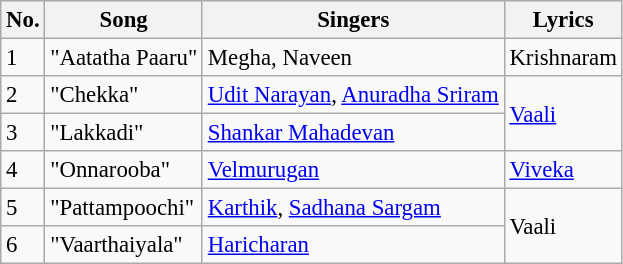<table class="wikitable" style="font-size:95%;">
<tr>
<th>No.</th>
<th>Song</th>
<th>Singers</th>
<th>Lyrics</th>
</tr>
<tr>
<td>1</td>
<td>"Aatatha Paaru"</td>
<td>Megha, Naveen</td>
<td>Krishnaram</td>
</tr>
<tr>
<td>2</td>
<td>"Chekka"</td>
<td><a href='#'>Udit Narayan</a>, <a href='#'>Anuradha Sriram</a></td>
<td rowspan=2><a href='#'>Vaali</a></td>
</tr>
<tr>
<td>3</td>
<td>"Lakkadi"</td>
<td><a href='#'>Shankar Mahadevan</a></td>
</tr>
<tr>
<td>4</td>
<td>"Onnarooba"</td>
<td><a href='#'>Velmurugan</a></td>
<td><a href='#'>Viveka</a></td>
</tr>
<tr>
<td>5</td>
<td>"Pattampoochi"</td>
<td><a href='#'>Karthik</a>, <a href='#'>Sadhana Sargam</a></td>
<td rowspan=2>Vaali</td>
</tr>
<tr>
<td>6</td>
<td>"Vaarthaiyala"</td>
<td><a href='#'>Haricharan</a></td>
</tr>
</table>
